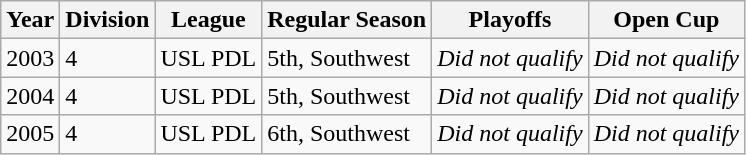<table class="wikitable">
<tr>
<th>Year</th>
<th>Division</th>
<th>League</th>
<th>Regular Season</th>
<th>Playoffs</th>
<th>Open Cup</th>
</tr>
<tr>
<td>2003</td>
<td>4</td>
<td>USL PDL</td>
<td>5th, Southwest</td>
<td><em>Did not qualify</em></td>
<td><em>Did not qualify</em></td>
</tr>
<tr>
<td>2004</td>
<td>4</td>
<td>USL PDL</td>
<td>5th, Southwest</td>
<td><em>Did not qualify</em></td>
<td><em>Did not qualify</em></td>
</tr>
<tr>
<td>2005</td>
<td>4</td>
<td>USL PDL</td>
<td>6th, Southwest</td>
<td><em>Did not qualify</em></td>
<td><em>Did not qualify</em></td>
</tr>
</table>
